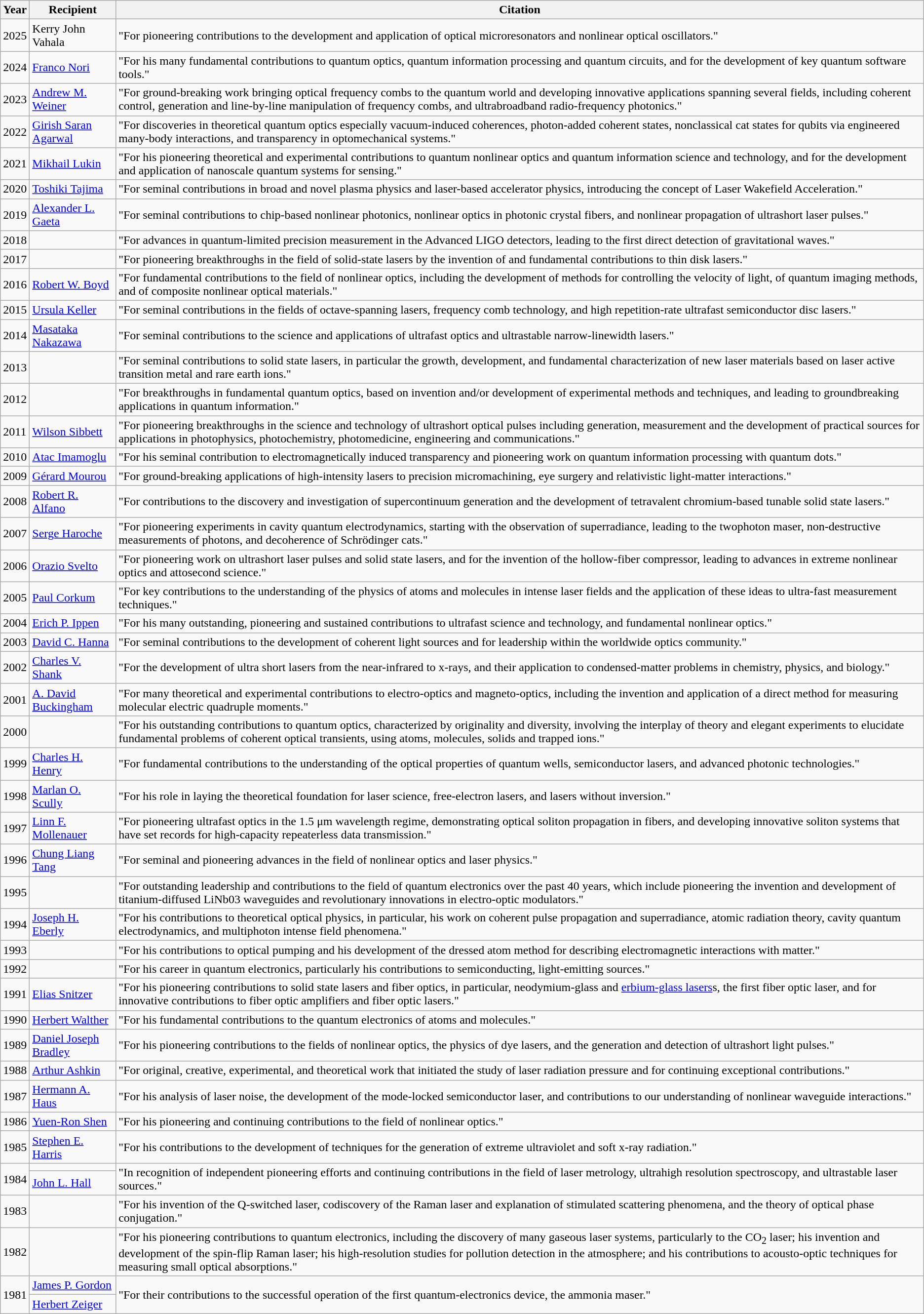<table class="wikitable">
<tr>
<th>Year</th>
<th>Recipient</th>
<th>Citation</th>
</tr>
<tr>
<td>2025</td>
<td>Kerry John Vahala</td>
<td>"For pioneering contributions to the development and application of optical microresonators and nonlinear optical oscillators."</td>
</tr>
<tr>
<td>2024</td>
<td><a href='#'>Franco Nori</a></td>
<td>"For his many fundamental contributions to quantum optics, quantum information processing and quantum circuits, and for the development of key quantum software tools."</td>
</tr>
<tr>
<td>2023</td>
<td><a href='#'>Andrew M. Weiner</a></td>
<td>"For ground-breaking work bringing optical frequency combs to the quantum world and developing innovative applications spanning several fields, including coherent control, generation and line-by-line manipulation of frequency combs, and ultrabroadband radio-frequency photonics."</td>
</tr>
<tr>
<td>2022</td>
<td><a href='#'>Girish Saran Agarwal</a></td>
<td>"For discoveries in theoretical quantum optics especially vacuum-induced coherences, photon-added coherent states, nonclassical cat states for qubits via engineered many-body interactions, and transparency in optomechanical systems."</td>
</tr>
<tr>
<td>2021</td>
<td><a href='#'>Mikhail Lukin</a></td>
<td>"For his pioneering theoretical and experimental contributions to quantum nonlinear optics and quantum information science and technology, and for the development and application of nanoscale quantum systems for sensing."</td>
</tr>
<tr>
<td>2020</td>
<td><a href='#'>Toshiki Tajima</a></td>
<td>"For seminal contributions in broad and novel plasma physics and laser-based accelerator physics, introducing the concept of Laser Wakefield Acceleration."</td>
</tr>
<tr>
<td>2019</td>
<td><a href='#'>Alexander L. Gaeta</a></td>
<td>"For seminal contributions to chip-based nonlinear photonics, nonlinear optics in photonic crystal fibers, and nonlinear propagation of ultrashort laser pulses."</td>
</tr>
<tr>
<td>2018</td>
<td></td>
<td>"For advances in quantum-limited precision measurement in the Advanced LIGO detectors, leading to the first direct detection of gravitational waves."</td>
</tr>
<tr>
<td>2017</td>
<td></td>
<td>"For pioneering breakthroughs in the field of solid-state lasers by the invention of and fundamental contributions to thin disk lasers."</td>
</tr>
<tr>
<td>2016</td>
<td><a href='#'>Robert W. Boyd</a></td>
<td>"For fundamental contributions to the field of nonlinear optics, including the development of methods for controlling the velocity of light, of quantum imaging methods, and of composite nonlinear optical materials."</td>
</tr>
<tr>
<td>2015</td>
<td><a href='#'>Ursula Keller</a></td>
<td>"For seminal contributions in the fields of octave-spanning lasers, frequency comb technology, and high repetition-rate ultrafast semiconductor disc lasers."</td>
</tr>
<tr>
<td>2014</td>
<td><a href='#'>Masataka Nakazawa</a></td>
<td>"For seminal contributions to the science and applications of ultrafast optics and ultrastable narrow-linewidth lasers."</td>
</tr>
<tr>
<td>2013</td>
<td></td>
<td>"For seminal contributions to solid state lasers, in particular the growth, development, and fundamental characterization of new laser materials based on laser active transition metal and rare earth ions."</td>
</tr>
<tr>
<td>2012</td>
<td></td>
<td>"For breakthroughs in fundamental quantum optics, based on invention and/or development of experimental methods and techniques, and leading to groundbreaking applications in quantum information."</td>
</tr>
<tr>
<td>2011</td>
<td><a href='#'>Wilson Sibbett</a></td>
<td>"For pioneering breakthroughs in the science and technology of ultrashort optical pulses including generation, measurement and the development of practical sources for applications in photophysics, photochemistry, photomedicine, engineering and communications."</td>
</tr>
<tr>
<td>2010</td>
<td><a href='#'>Atac Imamoglu</a></td>
<td>"For his seminal contribution to electromagnetically induced transparency and pioneering work on quantum information processing with quantum dots."</td>
</tr>
<tr>
<td>2009</td>
<td><a href='#'>Gérard Mourou</a> </td>
<td>"For ground-breaking applications of high-intensity lasers to precision micromachining, eye surgery and relativistic light-matter interactions."</td>
</tr>
<tr>
<td>2008</td>
<td><a href='#'>Robert R. Alfano</a></td>
<td>"For contributions to the discovery and investigation of supercontinuum generation and the development of tetravalent chromium-based tunable solid state lasers."</td>
</tr>
<tr>
<td>2007</td>
<td><a href='#'>Serge Haroche</a> </td>
<td>"For pioneering experiments in cavity quantum electrodynamics, starting with the observation of superradiance, leading to the twophoton maser, non-destructive measurements of photons, and decoherence of Schrödinger cats."</td>
</tr>
<tr>
<td>2006</td>
<td><a href='#'>Orazio Svelto</a></td>
<td>"For pioneering work on ultrashort laser pulses and solid state lasers, and for the invention of the hollow-fiber compressor, leading to advances in extreme nonlinear optics and attosecond science."</td>
</tr>
<tr>
<td>2005</td>
<td><a href='#'>Paul Corkum</a>  </td>
<td>"For key contributions to the understanding of the physics of atoms and molecules in intense laser fields and the application of these ideas to ultra-fast measurement techniques."</td>
</tr>
<tr>
<td>2004</td>
<td><a href='#'>Erich P. Ippen</a></td>
<td>"For his many outstanding, pioneering and sustained contributions to ultrafast science and technology, and fundamental nonlinear optics."</td>
</tr>
<tr>
<td>2003</td>
<td><a href='#'>David C. Hanna</a></td>
<td>"For seminal contributions to the development of coherent light sources and for leadership within the worldwide optics community."</td>
</tr>
<tr>
<td>2002</td>
<td><a href='#'>Charles V. Shank</a></td>
<td>"For the development of ultra short lasers from the near-infrared to x-rays, and their application to condensed-matter problems in chemistry, physics, and biology."</td>
</tr>
<tr>
<td>2001</td>
<td><a href='#'>A. David Buckingham</a></td>
<td>"For many theoretical and experimental contributions to electro-optics and magneto-optics, including the invention and application of a direct method for measuring molecular electric quadruple moments."</td>
</tr>
<tr>
<td>2000</td>
<td></td>
<td>"For his outstanding contributions to quantum optics, characterized by originality and diversity, involving the interplay of theory and elegant experiments to elucidate fundamental problems of coherent optical transients, using atoms, molecules, solids and trapped ions."</td>
</tr>
<tr>
<td>1999</td>
<td><a href='#'>Charles H. Henry</a></td>
<td>"For fundamental contributions to the understanding of the optical properties of quantum wells, semiconductor lasers, and advanced photonic technologies."</td>
</tr>
<tr>
<td>1998</td>
<td><a href='#'>Marlan O. Scully</a></td>
<td>"For his role in laying the theoretical foundation for laser science, free-electron lasers, and lasers without inversion."</td>
</tr>
<tr>
<td>1997</td>
<td><a href='#'>Linn F. Mollenauer</a></td>
<td>"For pioneering ultrafast optics in the 1.5 μm wavelength regime, demonstrating optical soliton propagation in fibers, and developing innovative soliton systems that have set records for high-capacity repeaterless data transmission."</td>
</tr>
<tr>
<td>1996</td>
<td><a href='#'>Chung Liang Tang</a></td>
<td>"For seminal and pioneering advances in the field of nonlinear optics and laser physics."</td>
</tr>
<tr>
<td>1995</td>
<td> </td>
<td>"For outstanding leadership and contributions to the field of quantum electronics over the past 40 years, which include pioneering the invention and development of titanium-diffused LiNb03 waveguides and revolutionary innovations in electro-optic modulators."</td>
</tr>
<tr>
<td>1994</td>
<td><a href='#'>Joseph H. Eberly</a></td>
<td>"For his contributions to theoretical optical physics, in particular, his work on coherent pulse propagation and superradiance, atomic radiation theory, cavity quantum electrodynamics, and multiphoton intense field phenomena."</td>
</tr>
<tr>
<td>1993</td>
<td></td>
<td>"For his contributions to optical pumping and his development of the dressed atom method for describing electromagnetic interactions with matter."</td>
</tr>
<tr>
<td>1992</td>
<td></td>
<td>"For his career in quantum electronics, particularly his contributions to semiconducting, light-emitting sources."</td>
</tr>
<tr>
<td>1991</td>
<td><a href='#'>Elias Snitzer</a></td>
<td>"For his pioneering contributions to solid state lasers and fiber optics, in particular, neodymium-glass and <a href='#'>erbium-glass lasers</a>s, the first fiber optic laser, and for innovative contributions to fiber optic amplifiers and fiber optic lasers."</td>
</tr>
<tr>
<td>1990</td>
<td><a href='#'>Herbert Walther</a></td>
<td>"For his fundamental contributions to the quantum electronics of atoms and molecules."</td>
</tr>
<tr>
<td>1989</td>
<td><a href='#'>Daniel Joseph Bradley</a> </td>
<td>"For his pioneering contributions to the fields of nonlinear optics, the physics of dye lasers, and the generation and detection of ultrashort light pulses."</td>
</tr>
<tr>
<td>1988</td>
<td><a href='#'>Arthur Ashkin</a> </td>
<td>"For original, creative, experimental, and theoretical work that initiated the study of laser radiation pressure and for continuing exceptional contributions."</td>
</tr>
<tr>
<td>1987</td>
<td><a href='#'>Hermann A. Haus</a> </td>
<td>"For his analysis of laser noise, the development of the mode-locked semiconductor laser, and contributions to our understanding of nonlinear waveguide interactions."</td>
</tr>
<tr>
<td>1986</td>
<td><a href='#'>Yuen-Ron Shen</a></td>
<td>"For his pioneering and continuing contributions to the field of nonlinear optics."</td>
</tr>
<tr>
<td>1985</td>
<td><a href='#'>Stephen E. Harris</a> </td>
<td>"For his contributions to the development of techniques for the generation of extreme ultraviolet and soft x-ray radiation."</td>
</tr>
<tr>
<td rowspan=2>1984</td>
<td></td>
<td rowspan=2>"In recognition of independent pioneering efforts and continuing contributions in the field of laser metrology, ultrahigh resolution spectroscopy, and ultrastable laser sources."</td>
</tr>
<tr>
<td><a href='#'>John L. Hall</a> </td>
</tr>
<tr>
<td>1983</td>
<td></td>
<td>"For his invention of the Q-switched laser, codiscovery of the Raman laser and explanation of stimulated scattering phenomena, and the theory of optical phase conjugation."</td>
</tr>
<tr>
<td>1982</td>
<td></td>
<td>"For his pioneering contributions to quantum electronics, including the discovery of many gaseous laser systems, particularly to the CO<sub>2</sub> laser; his invention and development of the spin-flip Raman laser; his high-resolution studies for pollution detection in the atmosphere; and his contributions to acousto-optic techniques for measuring small optical absorptions."</td>
</tr>
<tr>
<td rowspan=2>1981</td>
<td><a href='#'>James P. Gordon</a></td>
<td rowspan=2>"For their contributions to the successful operation of the first quantum-electronics device, the ammonia maser."</td>
</tr>
<tr>
<td><a href='#'>Herbert Zeiger</a></td>
</tr>
</table>
